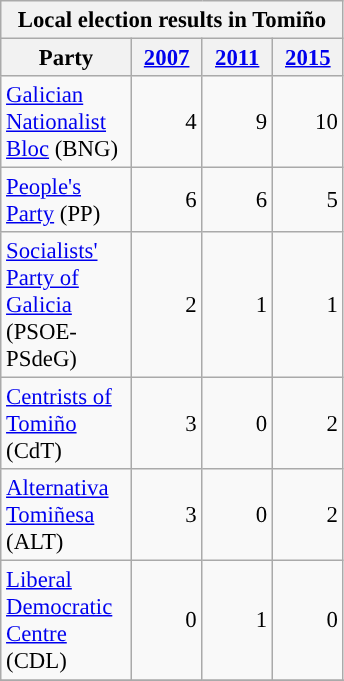<table class="wikitable" style="font-size: 95%;">
<tr>
<th colspan="17">Local election results in Tomiño</th>
</tr>
<tr>
<th style="width: 80px">Party</th>
<th style="width: 40px"><a href='#'>2007</a></th>
<th style="width: 40px"><a href='#'>2011</a></th>
<th style="width: 40px"><a href='#'>2015</a></th>
</tr>
<tr>
<td><a href='#'>Galician Nationalist Bloc</a> (BNG)</td>
<td align="right">4</td>
<td align="right">9</td>
<td align="right">10</td>
</tr>
<tr>
<td><a href='#'>People's Party</a> (PP)</td>
<td align="right">6</td>
<td align="right">6</td>
<td align="right">5</td>
</tr>
<tr>
<td><a href='#'>Socialists' Party of Galicia</a> (PSOE-PSdeG)</td>
<td align="right">2</td>
<td align="right">1</td>
<td align="right">1</td>
</tr>
<tr>
<td><a href='#'>Centrists of Tomiño</a> (CdT)</td>
<td align="right">3</td>
<td align="right">0</td>
<td align="right">2</td>
</tr>
<tr>
<td><a href='#'>Alternativa Tomiñesa</a> (ALT)</td>
<td align="right">3</td>
<td align="right">0</td>
<td align="right">2</td>
</tr>
<tr>
<td><a href='#'>Liberal Democratic Centre</a> (CDL)</td>
<td align="right">0</td>
<td align="right">1</td>
<td align="right">0</td>
</tr>
<tr>
</tr>
<tr style="background-color:#E9E9E9">
</tr>
<tr>
</tr>
</table>
